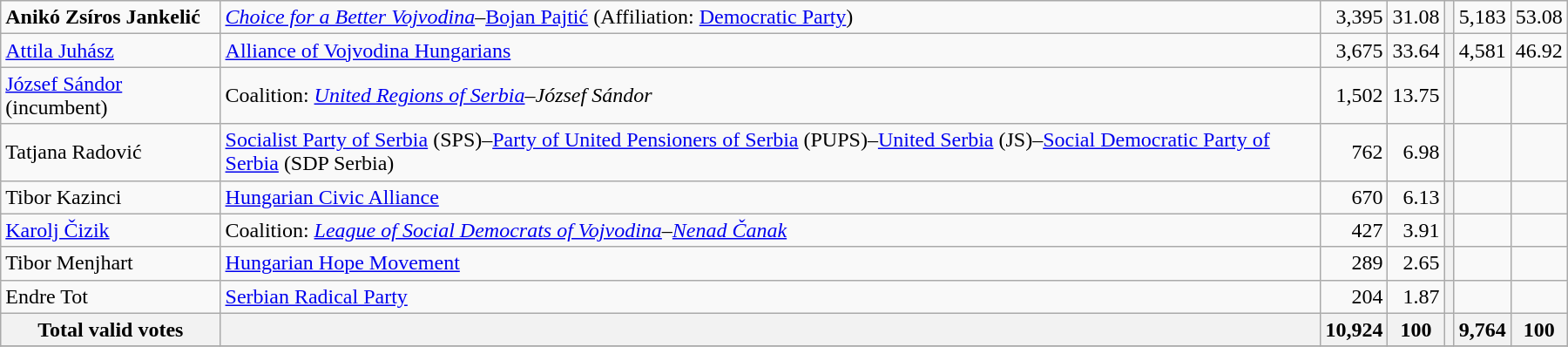<table style="width:1200px;" class="wikitable">
<tr>
<td align="left"><strong>Anikó Zsíros Jankelić</strong></td>
<td align="left"><em><a href='#'>Choice for a Better Vojvodina</a></em>–<a href='#'>Bojan Pajtić</a> (Affiliation: <a href='#'>Democratic Party</a>)</td>
<td align="right">3,395</td>
<td align="right">31.08</td>
<th align="left"></th>
<td align="right">5,183</td>
<td align="right">53.08</td>
</tr>
<tr>
<td align="left"><a href='#'>Attila Juhász</a></td>
<td align="left"><a href='#'>Alliance of Vojvodina Hungarians</a></td>
<td align="right">3,675</td>
<td align="right">33.64</td>
<th align="left"></th>
<td align="right">4,581</td>
<td align="right">46.92</td>
</tr>
<tr>
<td align="left"><a href='#'>József Sándor</a> (incumbent)</td>
<td align="left">Coalition: <em><a href='#'>United Regions of Serbia</a>–József Sándor</em></td>
<td align="right">1,502</td>
<td align="right">13.75</td>
<th align="left"></th>
<td align="right"></td>
<td align="right"></td>
</tr>
<tr>
<td align="left">Tatjana Radović</td>
<td align="left"><a href='#'>Socialist Party of Serbia</a> (SPS)–<a href='#'>Party of United Pensioners of Serbia</a> (PUPS)–<a href='#'>United Serbia</a> (JS)–<a href='#'>Social Democratic Party of Serbia</a> (SDP Serbia)</td>
<td align="right">762</td>
<td align="right">6.98</td>
<th align="left"></th>
<td align="right"></td>
<td align="right"></td>
</tr>
<tr>
<td align="left">Tibor Kazinci</td>
<td align="left"><a href='#'>Hungarian Civic Alliance</a></td>
<td align="right">670</td>
<td align="right">6.13</td>
<th align="left"></th>
<td align="right"></td>
<td align="right"></td>
</tr>
<tr>
<td align="left"><a href='#'>Karolj Čizik</a></td>
<td align="left">Coalition: <em><a href='#'>League of Social Democrats of Vojvodina</a>–<a href='#'>Nenad Čanak</a></em></td>
<td align="right">427</td>
<td align="right">3.91</td>
<th align="left"></th>
<td align="right"></td>
<td align="right"></td>
</tr>
<tr>
<td align="left">Tibor Menjhart</td>
<td align="left"><a href='#'>Hungarian Hope Movement</a></td>
<td align="right">289</td>
<td align="right">2.65</td>
<th align="left"></th>
<td align="right"></td>
<td align="right"></td>
</tr>
<tr>
<td align="left">Endre Tot</td>
<td align="left"><a href='#'>Serbian Radical Party</a></td>
<td align="right">204</td>
<td align="right">1.87</td>
<th align="left"></th>
<td align="right"></td>
<td align="right"></td>
</tr>
<tr>
<th align="left">Total valid votes</th>
<th align="left"></th>
<th align="right">10,924</th>
<th align="right">100</th>
<th align="left"></th>
<th align="right">9,764</th>
<th align="right">100</th>
</tr>
<tr>
</tr>
</table>
